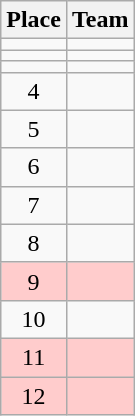<table class="wikitable">
<tr>
<th>Place</th>
<th>Team</th>
</tr>
<tr>
<td align=center></td>
<td></td>
</tr>
<tr>
<td align=center></td>
<td></td>
</tr>
<tr>
<td align=center></td>
<td></td>
</tr>
<tr>
<td align=center>4</td>
<td></td>
</tr>
<tr>
<td align=center>5</td>
<td></td>
</tr>
<tr>
<td align=center>6</td>
<td></td>
</tr>
<tr>
<td align=center>7</td>
<td></td>
</tr>
<tr>
<td align=center>8</td>
<td></td>
</tr>
<tr bgcolor=#ffcccc>
<td align=center>9</td>
<td></td>
</tr>
<tr>
<td align=center>10</td>
<td></td>
</tr>
<tr bgcolor=#ffcccc>
<td align=center>11</td>
<td></td>
</tr>
<tr bgcolor=#ffcccc>
<td align=center>12</td>
<td></td>
</tr>
</table>
